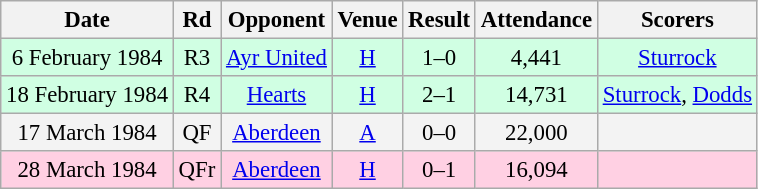<table class="wikitable sortable" style="font-size:95%; text-align:center">
<tr>
<th>Date</th>
<th>Rd</th>
<th>Opponent</th>
<th>Venue</th>
<th>Result</th>
<th>Attendance</th>
<th>Scorers</th>
</tr>
<tr bgcolor = "#d0ffe3">
<td>6 February 1984</td>
<td>R3</td>
<td><a href='#'>Ayr United</a></td>
<td><a href='#'>H</a></td>
<td>1–0</td>
<td>4,441</td>
<td><a href='#'>Sturrock</a></td>
</tr>
<tr bgcolor = "#d0ffe3">
<td>18 February 1984</td>
<td>R4</td>
<td><a href='#'>Hearts</a></td>
<td><a href='#'>H</a></td>
<td>2–1</td>
<td>14,731</td>
<td><a href='#'>Sturrock</a>, <a href='#'>Dodds</a></td>
</tr>
<tr bgcolor = "#f3f3f3">
<td>17 March 1984</td>
<td>QF</td>
<td><a href='#'>Aberdeen</a></td>
<td><a href='#'>A</a></td>
<td>0–0</td>
<td>22,000</td>
<td></td>
</tr>
<tr bgcolor = "#ffd0e3">
<td>28 March 1984</td>
<td>QFr</td>
<td><a href='#'>Aberdeen</a></td>
<td><a href='#'>H</a></td>
<td>0–1</td>
<td>16,094</td>
<td></td>
</tr>
</table>
